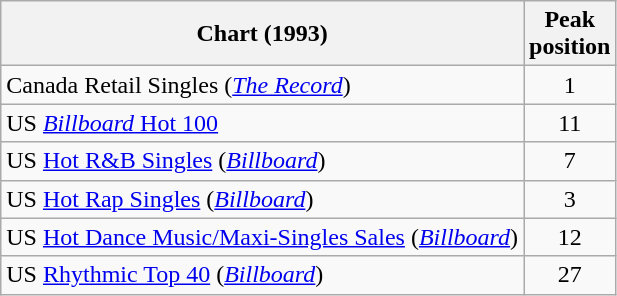<table class="wikitable">
<tr>
<th>Chart (1993)</th>
<th>Peak<br>position</th>
</tr>
<tr>
<td>Canada Retail Singles (<em><a href='#'>The Record</a></em>)</td>
<td align="center">1</td>
</tr>
<tr>
<td>US <a href='#'><em>Billboard</em> Hot 100</a></td>
<td align="center">11</td>
</tr>
<tr>
<td>US <a href='#'>Hot R&B Singles</a> (<em><a href='#'>Billboard</a></em>)</td>
<td align="center">7</td>
</tr>
<tr>
<td>US <a href='#'>Hot Rap Singles</a> (<em><a href='#'>Billboard</a></em>)</td>
<td align="center">3</td>
</tr>
<tr>
<td>US <a href='#'>Hot Dance Music/Maxi-Singles Sales</a> (<em><a href='#'>Billboard</a></em>)</td>
<td align="center">12</td>
</tr>
<tr>
<td>US <a href='#'>Rhythmic Top 40</a> (<em><a href='#'>Billboard</a></em>)</td>
<td align="center">27</td>
</tr>
</table>
